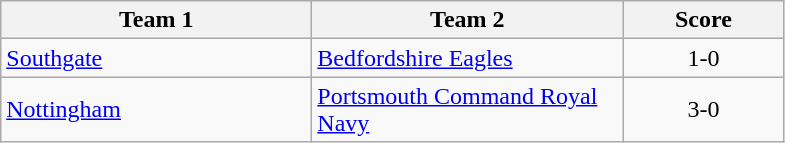<table class="wikitable" style="font-size: 100%">
<tr>
<th width=200>Team 1</th>
<th width=200>Team 2</th>
<th width=100>Score</th>
</tr>
<tr>
<td><a href='#'>Southgate</a></td>
<td><a href='#'>Bedfordshire Eagles</a></td>
<td align=center>1-0</td>
</tr>
<tr>
<td><a href='#'>Nottingham</a></td>
<td><a href='#'>Portsmouth Command Royal Navy</a></td>
<td align=center>3-0</td>
</tr>
</table>
